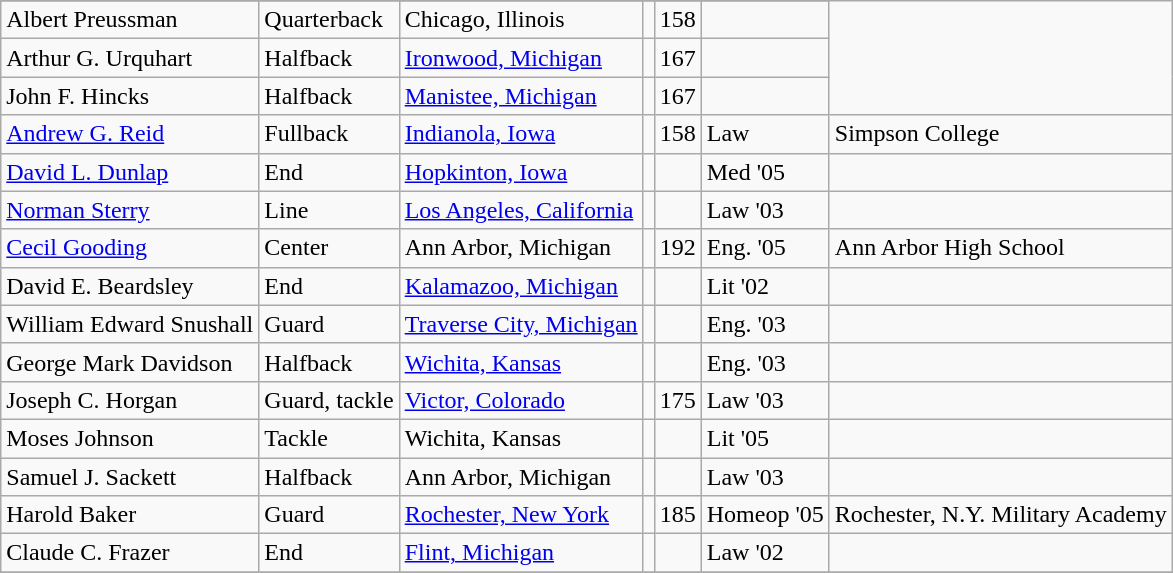<table class="wikitable">
<tr>
</tr>
<tr>
<td>Albert Preussman</td>
<td>Quarterback</td>
<td>Chicago, Illinois</td>
<td></td>
<td>158</td>
<td></td>
</tr>
<tr>
<td>Arthur G. Urquhart</td>
<td>Halfback</td>
<td><a href='#'>Ironwood, Michigan</a></td>
<td></td>
<td>167</td>
<td></td>
</tr>
<tr>
<td>John F. Hincks</td>
<td>Halfback</td>
<td><a href='#'>Manistee, Michigan</a></td>
<td></td>
<td>167</td>
<td></td>
</tr>
<tr>
<td><a href='#'>Andrew G. Reid</a></td>
<td>Fullback</td>
<td><a href='#'>Indianola, Iowa</a></td>
<td></td>
<td>158</td>
<td>Law</td>
<td>Simpson College</td>
</tr>
<tr>
<td><a href='#'>David L. Dunlap</a></td>
<td>End</td>
<td><a href='#'>Hopkinton, Iowa</a></td>
<td></td>
<td></td>
<td>Med '05</td>
<td></td>
</tr>
<tr>
<td><a href='#'>Norman Sterry</a></td>
<td>Line</td>
<td><a href='#'>Los Angeles, California</a></td>
<td></td>
<td></td>
<td>Law '03</td>
<td></td>
</tr>
<tr>
<td><a href='#'>Cecil Gooding</a></td>
<td>Center</td>
<td>Ann Arbor, Michigan</td>
<td></td>
<td>192</td>
<td>Eng. '05</td>
<td>Ann Arbor High School</td>
</tr>
<tr>
<td>David E. Beardsley</td>
<td>End</td>
<td><a href='#'>Kalamazoo, Michigan</a></td>
<td></td>
<td></td>
<td>Lit '02</td>
<td></td>
</tr>
<tr>
<td>William Edward Snushall</td>
<td>Guard</td>
<td><a href='#'>Traverse City, Michigan</a></td>
<td></td>
<td></td>
<td>Eng. '03</td>
<td></td>
</tr>
<tr>
<td>George Mark Davidson</td>
<td>Halfback</td>
<td><a href='#'>Wichita, Kansas</a></td>
<td></td>
<td></td>
<td>Eng. '03</td>
<td></td>
</tr>
<tr>
<td>Joseph C. Horgan</td>
<td>Guard, tackle</td>
<td><a href='#'>Victor, Colorado</a></td>
<td></td>
<td>175</td>
<td>Law '03</td>
<td></td>
</tr>
<tr>
<td>Moses Johnson</td>
<td>Tackle</td>
<td>Wichita, Kansas</td>
<td></td>
<td></td>
<td>Lit '05</td>
<td></td>
</tr>
<tr>
<td>Samuel J. Sackett</td>
<td>Halfback</td>
<td>Ann Arbor, Michigan</td>
<td></td>
<td></td>
<td>Law '03</td>
<td></td>
</tr>
<tr>
<td>Harold Baker</td>
<td>Guard</td>
<td><a href='#'>Rochester, New York</a></td>
<td></td>
<td>185</td>
<td>Homeop '05</td>
<td>Rochester, N.Y. Military Academy</td>
</tr>
<tr>
<td>Claude C. Frazer</td>
<td>End</td>
<td><a href='#'>Flint, Michigan</a></td>
<td></td>
<td></td>
<td>Law '02</td>
<td></td>
</tr>
<tr>
</tr>
</table>
